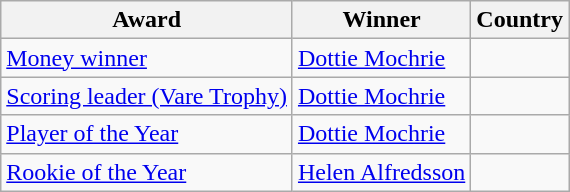<table class="wikitable">
<tr>
<th>Award</th>
<th>Winner</th>
<th>Country</th>
</tr>
<tr>
<td><a href='#'>Money winner</a></td>
<td><a href='#'>Dottie Mochrie</a></td>
<td></td>
</tr>
<tr>
<td><a href='#'>Scoring leader (Vare Trophy)</a></td>
<td><a href='#'>Dottie Mochrie</a></td>
<td></td>
</tr>
<tr>
<td><a href='#'>Player of the Year</a></td>
<td><a href='#'>Dottie Mochrie</a></td>
<td></td>
</tr>
<tr>
<td><a href='#'>Rookie of the Year</a></td>
<td><a href='#'>Helen Alfredsson</a></td>
<td></td>
</tr>
</table>
